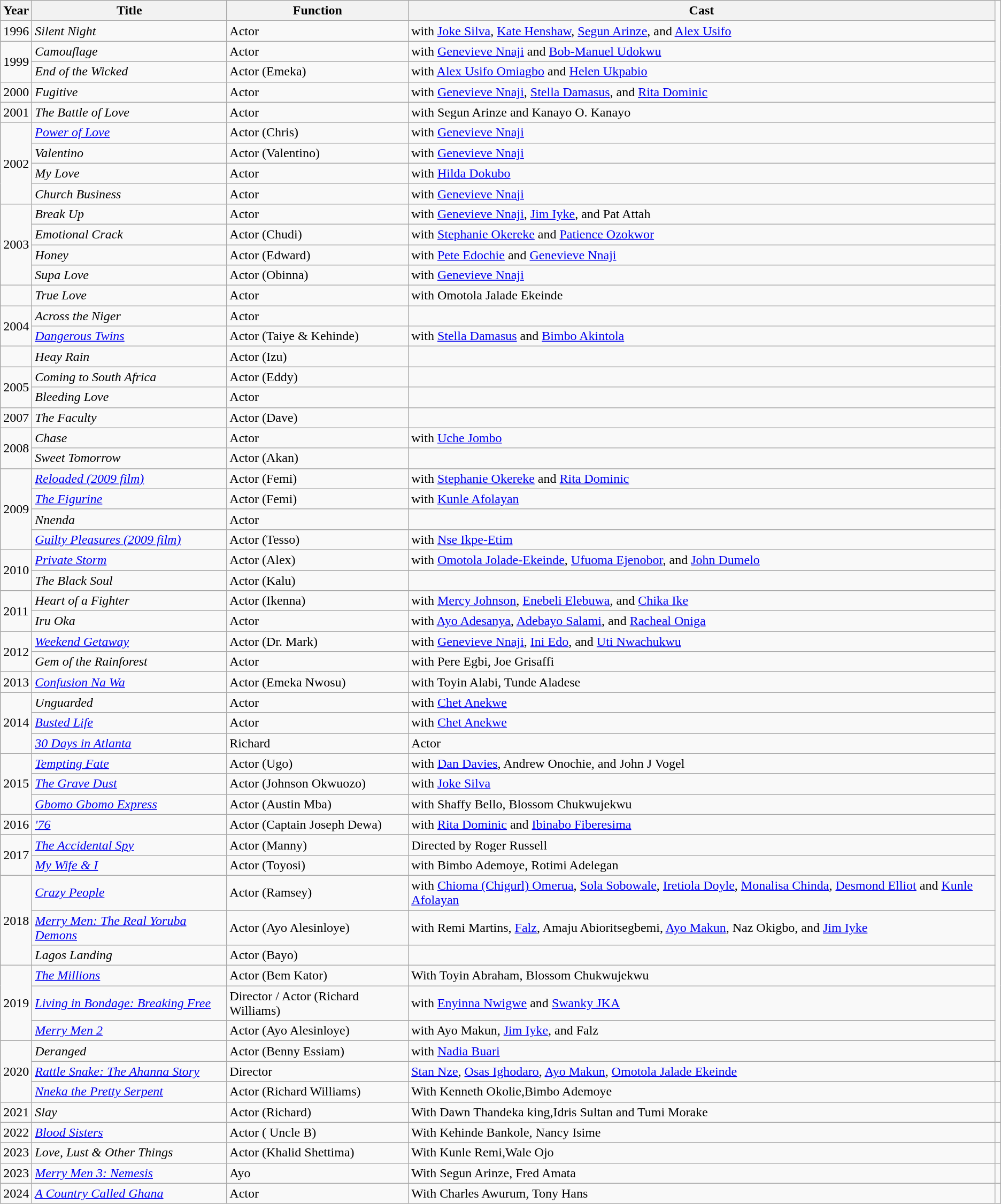<table class = "wikitable sortable">
<tr>
<th>Year</th>
<th>Title</th>
<th>Function</th>
<th>Cast</th>
</tr>
<tr>
<td>1996</td>
<td><em>Silent Night</em></td>
<td>Actor</td>
<td>with <a href='#'>Joke Silva</a>, <a href='#'>Kate Henshaw</a>, <a href='#'>Segun Arinze</a>, and <a href='#'>Alex Usifo</a></td>
</tr>
<tr>
<td rowspan="2">1999</td>
<td><em>Camouflage</em></td>
<td>Actor</td>
<td>with <a href='#'>Genevieve Nnaji</a> and <a href='#'>Bob-Manuel Udokwu</a></td>
</tr>
<tr>
<td><em>End of the Wicked</em></td>
<td>Actor (Emeka)</td>
<td>with <a href='#'>Alex Usifo Omiagbo</a> and <a href='#'>Helen Ukpabio</a></td>
</tr>
<tr>
<td>2000</td>
<td><em>Fugitive</em></td>
<td>Actor</td>
<td>with <a href='#'>Genevieve Nnaji</a>, <a href='#'>Stella Damasus</a>, and <a href='#'>Rita Dominic</a></td>
</tr>
<tr>
<td>2001</td>
<td><em>The Battle of Love</em></td>
<td>Actor</td>
<td>with Segun Arinze and Kanayo O. Kanayo</td>
</tr>
<tr>
<td rowspan="4">2002</td>
<td><a href='#'><em>Power of Love</em></a></td>
<td>Actor (Chris)</td>
<td>with <a href='#'>Genevieve Nnaji</a></td>
</tr>
<tr>
<td><em>Valentino</em></td>
<td>Actor (Valentino)</td>
<td>with <a href='#'>Genevieve Nnaji</a></td>
</tr>
<tr>
<td><em>My Love</em></td>
<td>Actor</td>
<td>with <a href='#'>Hilda Dokubo</a></td>
</tr>
<tr>
<td><em>Church Business</em></td>
<td>Actor</td>
<td>with <a href='#'>Genevieve Nnaji</a></td>
</tr>
<tr>
<td rowspan="4">2003</td>
<td><em>Break Up</em></td>
<td>Actor</td>
<td>with <a href='#'>Genevieve Nnaji</a>, <a href='#'>Jim Iyke</a>, and Pat Attah</td>
</tr>
<tr>
<td><em>Emotional Crack</em></td>
<td>Actor (Chudi)</td>
<td>with <a href='#'>Stephanie Okereke</a> and <a href='#'>Patience Ozokwor</a></td>
</tr>
<tr>
<td><em>Honey</em></td>
<td>Actor (Edward)</td>
<td>with <a href='#'>Pete Edochie</a> and <a href='#'>Genevieve Nnaji</a></td>
</tr>
<tr>
<td><em>Supa Love</em></td>
<td>Actor (Obinna)</td>
<td>with <a href='#'>Genevieve Nnaji</a></td>
</tr>
<tr>
<td></td>
<td><em>True Love</em></td>
<td>Actor</td>
<td>with Omotola Jalade Ekeinde</td>
</tr>
<tr>
<td rowspan="2">2004</td>
<td><em>Across the Niger</em></td>
<td>Actor</td>
<td></td>
</tr>
<tr>
<td><em><a href='#'>Dangerous Twins</a></em></td>
<td>Actor (Taiye & Kehinde)</td>
<td>with <a href='#'>Stella Damasus</a> and <a href='#'>Bimbo Akintola</a></td>
</tr>
<tr>
<td></td>
<td><em>Heay Rain</em></td>
<td>Actor (Izu)</td>
<td></td>
</tr>
<tr>
<td rowspan="2">2005</td>
<td><em>Coming to South Africa</em></td>
<td>Actor (Eddy)</td>
<td></td>
</tr>
<tr>
<td><em>Bleeding Love</em></td>
<td>Actor</td>
<td></td>
</tr>
<tr>
<td>2007</td>
<td><em>The Faculty</em></td>
<td>Actor (Dave)</td>
<td></td>
</tr>
<tr>
<td rowspan="2">2008</td>
<td><em>Chase</em></td>
<td>Actor</td>
<td>with <a href='#'>Uche Jombo</a></td>
</tr>
<tr>
<td><em>Sweet Tomorrow</em></td>
<td>Actor (Akan)</td>
<td></td>
</tr>
<tr>
<td rowspan="4">2009</td>
<td><em><a href='#'>Reloaded (2009 film)</a></em></td>
<td>Actor (Femi)</td>
<td>with <a href='#'>Stephanie Okereke</a> and <a href='#'>Rita Dominic</a></td>
</tr>
<tr>
<td><em><a href='#'>The Figurine</a></em></td>
<td>Actor (Femi)</td>
<td>with <a href='#'>Kunle Afolayan</a></td>
</tr>
<tr>
<td><em>Nnenda</em></td>
<td>Actor</td>
<td></td>
</tr>
<tr>
<td><em><a href='#'>Guilty Pleasures (2009 film)</a></em></td>
<td>Actor (Tesso)</td>
<td>with <a href='#'>Nse Ikpe-Etim</a></td>
</tr>
<tr>
<td rowspan="2">2010</td>
<td><em><a href='#'>Private Storm</a></em></td>
<td>Actor (Alex)</td>
<td>with <a href='#'>Omotola Jolade-Ekeinde</a>, <a href='#'>Ufuoma Ejenobor</a>, and <a href='#'>John Dumelo</a></td>
</tr>
<tr>
<td><em>The Black Soul</em></td>
<td>Actor (Kalu)</td>
<td></td>
</tr>
<tr>
<td rowspan="2">2011</td>
<td><em>Heart of a Fighter</em></td>
<td>Actor (Ikenna)</td>
<td>with <a href='#'>Mercy Johnson</a>, <a href='#'>Enebeli Elebuwa</a>, and <a href='#'>Chika Ike</a></td>
</tr>
<tr>
<td><em>Iru Oka</em></td>
<td>Actor</td>
<td>with <a href='#'>Ayo Adesanya</a>, <a href='#'>Adebayo Salami</a>, and <a href='#'>Racheal Oniga</a></td>
</tr>
<tr>
<td rowspan="2">2012</td>
<td><em><a href='#'>Weekend Getaway</a></em></td>
<td>Actor (Dr. Mark)</td>
<td>with <a href='#'>Genevieve Nnaji</a>, <a href='#'>Ini Edo</a>, and <a href='#'>Uti Nwachukwu</a></td>
</tr>
<tr>
<td><em>Gem of the Rainforest</em></td>
<td>Actor</td>
<td>with Pere Egbi, Joe Grisaffi</td>
</tr>
<tr>
<td>2013</td>
<td><em><a href='#'>Confusion Na Wa</a></em></td>
<td>Actor (Emeka Nwosu)</td>
<td>with Toyin Alabi, Tunde Aladese</td>
</tr>
<tr>
<td rowspan="3">2014</td>
<td><em>Unguarded</em></td>
<td>Actor</td>
<td>with <a href='#'>Chet Anekwe</a></td>
</tr>
<tr>
<td><em><a href='#'>Busted Life</a></em></td>
<td>Actor</td>
<td>with <a href='#'>Chet Anekwe</a></td>
</tr>
<tr>
<td><em><a href='#'>30 Days in Atlanta</a></em></td>
<td>Richard</td>
<td>Actor</td>
</tr>
<tr>
<td rowspan="3">2015</td>
<td><em><a href='#'>Tempting Fate</a></em></td>
<td>Actor (Ugo)</td>
<td>with <a href='#'>Dan Davies</a>, Andrew Onochie, and John J Vogel</td>
</tr>
<tr>
<td><em><a href='#'>The Grave Dust</a></em></td>
<td>Actor (Johnson Okwuozo)</td>
<td>with <a href='#'>Joke Silva</a></td>
</tr>
<tr>
<td><em><a href='#'>Gbomo Gbomo Express</a></em></td>
<td>Actor (Austin Mba)</td>
<td>with Shaffy Bello, Blossom Chukwujekwu</td>
</tr>
<tr>
<td>2016</td>
<td><a href='#'><em>'76</em></a></td>
<td>Actor (Captain Joseph Dewa)</td>
<td>with <a href='#'>Rita Dominic</a> and <a href='#'>Ibinabo Fiberesima</a></td>
</tr>
<tr>
<td rowspan="2">2017</td>
<td><em><a href='#'>The Accidental Spy</a></em></td>
<td>Actor (Manny)</td>
<td>Directed by Roger Russell</td>
</tr>
<tr>
<td><em><a href='#'>My Wife & I</a></em></td>
<td>Actor (Toyosi)</td>
<td>with Bimbo Ademoye, Rotimi Adelegan</td>
</tr>
<tr>
<td rowspan="3">2018</td>
<td><a href='#'><em>Crazy People</em></a></td>
<td>Actor (Ramsey)</td>
<td>with <a href='#'>Chioma (Chigurl) Omerua</a>, <a href='#'>Sola Sobowale</a>, <a href='#'>Iretiola Doyle</a>, <a href='#'>Monalisa Chinda</a>, <a href='#'>Desmond Elliot</a> and <a href='#'>Kunle Afolayan</a></td>
</tr>
<tr>
<td><em><a href='#'>Merry Men: The Real Yoruba Demons</a></em></td>
<td>Actor (Ayo Alesinloye)</td>
<td>with Remi Martins, <a href='#'>Falz</a>, Amaju Abioritsegbemi, <a href='#'>Ayo Makun</a>, Naz Okigbo, and <a href='#'>Jim Iyke</a></td>
</tr>
<tr>
<td><em>Lagos Landing</em></td>
<td>Actor (Bayo)</td>
<td></td>
</tr>
<tr>
<td rowspan="3">2019</td>
<td><a href='#'><em> The Millions</em></a></td>
<td>Actor (Bem Kator)</td>
<td>With Toyin Abraham, Blossom Chukwujekwu</td>
</tr>
<tr>
<td><em><a href='#'>Living in Bondage: Breaking Free</a></em></td>
<td>Director / Actor (Richard Williams)</td>
<td>with <a href='#'>Enyinna Nwigwe</a> and <a href='#'>Swanky JKA</a></td>
</tr>
<tr>
<td><em><a href='#'>Merry Men 2</a></em></td>
<td>Actor (Ayo Alesinloye)</td>
<td>with Ayo Makun, <a href='#'>Jim Iyke</a>, and Falz</td>
</tr>
<tr>
<td rowspan="3">2020</td>
<td><em>Deranged</em></td>
<td>Actor (Benny Essiam)</td>
<td>with <a href='#'>Nadia Buari</a></td>
</tr>
<tr>
<td><em><a href='#'>Rattle Snake: The Ahanna Story</a></em></td>
<td>Director</td>
<td><a href='#'>Stan Nze</a>, <a href='#'>Osas Ighodaro</a>, <a href='#'>Ayo Makun</a>, <a href='#'>Omotola Jalade Ekeinde</a></td>
<td></td>
</tr>
<tr>
<td><em><a href='#'>Nneka the Pretty Serpent</a></em></td>
<td>Actor (Richard Williams)</td>
<td>With Kenneth Okolie,Bimbo Ademoye</td>
</tr>
<tr>
<td>2021</td>
<td><em>Slay</em></td>
<td>Actor (Richard)</td>
<td>With Dawn Thandeka king,Idris Sultan and Tumi Morake</td>
<td></td>
</tr>
<tr>
<td>2022</td>
<td><em><a href='#'>Blood Sisters</a></em></td>
<td>Actor ( Uncle B)</td>
<td>With Kehinde Bankole, Nancy Isime</td>
<td></td>
</tr>
<tr>
<td>2023</td>
<td><em>Love, Lust & Other Things</em></td>
<td>Actor (Khalid Shettima)</td>
<td>With Kunle Remi,Wale Ojo</td>
<td></td>
</tr>
<tr>
<td>2023</td>
<td><a href='#'><em>Merry Men 3: Nemesis</em></a></td>
<td>Ayo</td>
<td>With Segun Arinze, Fred Amata</td>
<td></td>
</tr>
<tr>
<td>2024</td>
<td><em><a href='#'>A Country Called Ghana</a></em></td>
<td>Actor</td>
<td>With Charles Awurum, Tony Hans</td>
<td></td>
</tr>
</table>
